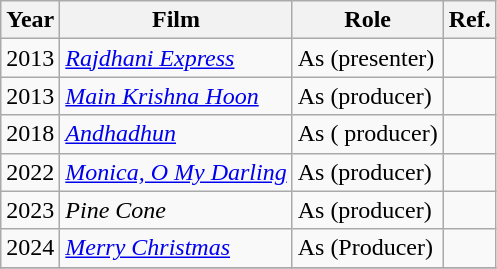<table class="wikitable sortable">
<tr>
<th>Year</th>
<th>Film</th>
<th>Role</th>
<th>Ref.</th>
</tr>
<tr>
<td>2013</td>
<td><em><a href='#'>Rajdhani Express</a></em></td>
<td>As (presenter)</td>
<td></td>
</tr>
<tr>
<td>2013</td>
<td><em><a href='#'>Main Krishna Hoon</a></em></td>
<td>As (producer)</td>
<td></td>
</tr>
<tr>
<td>2018</td>
<td><em><a href='#'>Andhadhun</a></em></td>
<td>As ( producer)</td>
<td></td>
</tr>
<tr>
<td>2022</td>
<td><em><a href='#'>Monica, O My Darling</a></em></td>
<td>As (producer)</td>
<td></td>
</tr>
<tr>
<td>2023</td>
<td><em>Pine Cone</em></td>
<td>As (producer)</td>
<td></td>
</tr>
<tr>
<td>2024</td>
<td><em><a href='#'>Merry Christmas</a></em></td>
<td>As (Producer)</td>
<td></td>
</tr>
<tr>
</tr>
</table>
